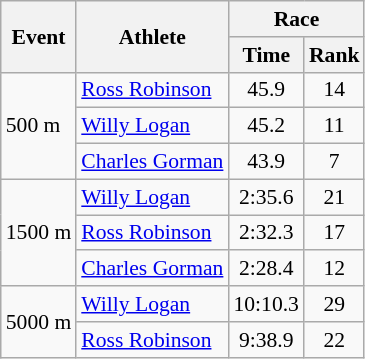<table class="wikitable" border="1" style="font-size:90%">
<tr>
<th rowspan=2>Event</th>
<th rowspan=2>Athlete</th>
<th colspan=2>Race</th>
</tr>
<tr>
<th>Time</th>
<th>Rank</th>
</tr>
<tr>
<td rowspan=3>500 m</td>
<td><a href='#'>Ross Robinson</a></td>
<td align=center>45.9</td>
<td align=center>14</td>
</tr>
<tr>
<td><a href='#'>Willy Logan</a></td>
<td align=center>45.2</td>
<td align=center>11</td>
</tr>
<tr>
<td><a href='#'>Charles Gorman</a></td>
<td align=center>43.9</td>
<td align=center>7</td>
</tr>
<tr>
<td rowspan=3>1500 m</td>
<td><a href='#'>Willy Logan</a></td>
<td align=center>2:35.6</td>
<td align=center>21</td>
</tr>
<tr>
<td><a href='#'>Ross Robinson</a></td>
<td align=center>2:32.3</td>
<td align=center>17</td>
</tr>
<tr>
<td><a href='#'>Charles Gorman</a></td>
<td align=center>2:28.4</td>
<td align=center>12</td>
</tr>
<tr>
<td rowspan=2>5000 m</td>
<td><a href='#'>Willy Logan</a></td>
<td align=center>10:10.3</td>
<td align=center>29</td>
</tr>
<tr>
<td><a href='#'>Ross Robinson</a></td>
<td align=center>9:38.9</td>
<td align=center>22</td>
</tr>
</table>
